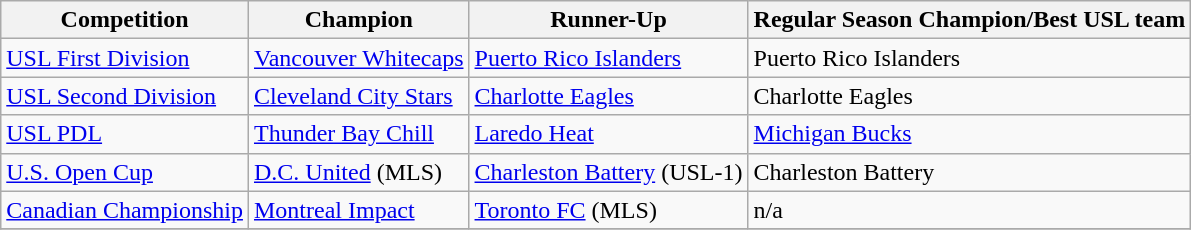<table class="wikitable">
<tr>
<th>Competition</th>
<th>Champion</th>
<th>Runner-Up</th>
<th>Regular Season Champion/Best USL team</th>
</tr>
<tr>
<td><a href='#'>USL First Division</a></td>
<td><a href='#'>Vancouver Whitecaps</a></td>
<td><a href='#'>Puerto Rico Islanders</a></td>
<td>Puerto Rico Islanders</td>
</tr>
<tr>
<td><a href='#'>USL Second Division</a></td>
<td><a href='#'>Cleveland City Stars</a></td>
<td><a href='#'>Charlotte Eagles</a></td>
<td>Charlotte Eagles</td>
</tr>
<tr>
<td><a href='#'>USL PDL</a></td>
<td><a href='#'>Thunder Bay Chill</a></td>
<td><a href='#'>Laredo Heat</a></td>
<td><a href='#'>Michigan Bucks</a></td>
</tr>
<tr>
<td><a href='#'>U.S. Open Cup</a></td>
<td><a href='#'>D.C. United</a> (MLS)</td>
<td><a href='#'>Charleston Battery</a> (USL-1)</td>
<td>Charleston Battery</td>
</tr>
<tr>
<td><a href='#'>Canadian Championship</a></td>
<td><a href='#'>Montreal Impact</a></td>
<td><a href='#'>Toronto FC</a> (MLS)</td>
<td>n/a</td>
</tr>
<tr>
</tr>
</table>
